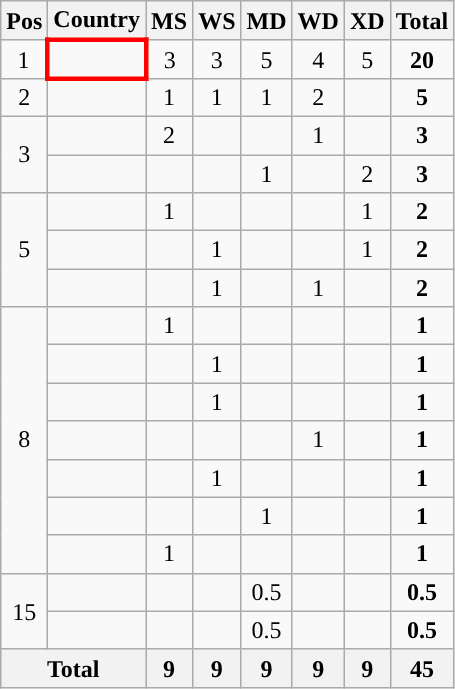<table class="wikitable" style="text-align:center">
<tr>
<th>Pos</th>
<th>Country</th>
<th>MS</th>
<th>WS</th>
<th>MD</th>
<th>WD</th>
<th>XD</th>
<th>Total</th>
</tr>
<tr>
<td>1</td>
<td align="left" style="border: 3px solid red"><strong></strong></td>
<td>3</td>
<td>3</td>
<td>5</td>
<td>4</td>
<td>5</td>
<td><strong>20</strong></td>
</tr>
<tr>
<td>2</td>
<td align="left"></td>
<td>1</td>
<td>1</td>
<td>1</td>
<td>2</td>
<td></td>
<td><strong>5</strong></td>
</tr>
<tr>
<td rowspan="2">3</td>
<td align="left"></td>
<td>2</td>
<td></td>
<td></td>
<td>1</td>
<td></td>
<td><strong>3</strong></td>
</tr>
<tr>
<td align="left"></td>
<td></td>
<td></td>
<td>1</td>
<td></td>
<td>2</td>
<td><strong>3</strong></td>
</tr>
<tr>
<td rowspan="3">5</td>
<td align="left"></td>
<td>1</td>
<td></td>
<td></td>
<td></td>
<td>1</td>
<td><strong>2</strong></td>
</tr>
<tr>
<td align="left"></td>
<td></td>
<td>1</td>
<td></td>
<td></td>
<td>1</td>
<td><strong>2</strong></td>
</tr>
<tr>
<td align="left"></td>
<td></td>
<td>1</td>
<td></td>
<td>1</td>
<td></td>
<td><strong>2</strong></td>
</tr>
<tr>
<td rowspan="7">8</td>
<td align="left"></td>
<td>1</td>
<td></td>
<td></td>
<td></td>
<td></td>
<td><strong>1</strong></td>
</tr>
<tr>
<td align="left"></td>
<td></td>
<td>1</td>
<td></td>
<td></td>
<td></td>
<td><strong>1</strong></td>
</tr>
<tr>
<td align="left"></td>
<td></td>
<td>1</td>
<td></td>
<td></td>
<td></td>
<td><strong>1</strong></td>
</tr>
<tr>
<td align="left"></td>
<td></td>
<td></td>
<td></td>
<td>1</td>
<td></td>
<td><strong>1</strong></td>
</tr>
<tr>
<td align="left"></td>
<td></td>
<td>1</td>
<td></td>
<td></td>
<td></td>
<td><strong>1</strong></td>
</tr>
<tr>
<td align="left"></td>
<td></td>
<td></td>
<td>1</td>
<td></td>
<td></td>
<td><strong>1</strong></td>
</tr>
<tr>
<td align="left"></td>
<td>1</td>
<td></td>
<td></td>
<td></td>
<td></td>
<td><strong>1</strong></td>
</tr>
<tr>
<td rowspan="2">15</td>
<td align="left"></td>
<td></td>
<td></td>
<td>0.5</td>
<td></td>
<td></td>
<td><strong>0.5</strong></td>
</tr>
<tr>
<td align="left"></td>
<td></td>
<td></td>
<td>0.5</td>
<td></td>
<td></td>
<td><strong>0.5</strong></td>
</tr>
<tr>
<th colspan="2">Total</th>
<th>9</th>
<th>9</th>
<th>9</th>
<th>9</th>
<th>9</th>
<th>45</th>
</tr>
</table>
